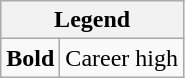<table class="wikitable mw-collapsible mw-collapsed">
<tr>
<th colspan="2">Legend</th>
</tr>
<tr>
<td><strong>Bold</strong></td>
<td>Career high</td>
</tr>
</table>
